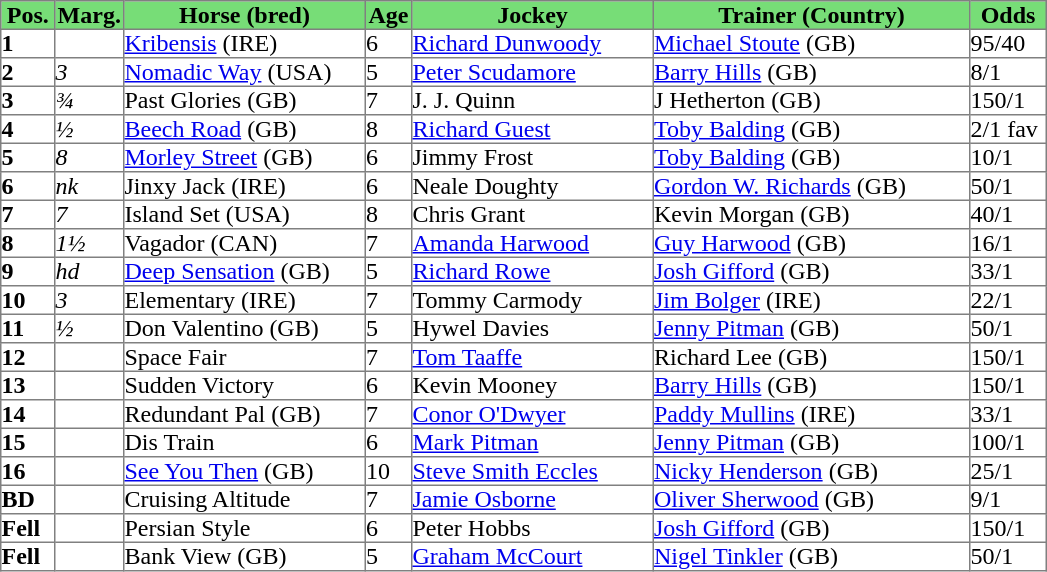<table class = "sortable" | border="1" cellpadding="0" style="border-collapse: collapse;">
<tr style="background:#7d7; text-align:center;">
<th style="width:35px;"><strong>Pos.</strong></th>
<th style="width:45px;"><strong>Marg.</strong></th>
<th style="width:160px;"><strong>Horse (bred)</strong></th>
<th style="width:30px;"><strong>Age</strong></th>
<th style="width:160px;"><strong>Jockey</strong></th>
<th style="width:210px;"><strong>Trainer (Country)</strong></th>
<th style="width:50px;"><strong>Odds</strong></th>
</tr>
<tr>
<td><strong>1</strong></td>
<td></td>
<td><a href='#'>Kribensis</a> (IRE)</td>
<td>6</td>
<td><a href='#'>Richard Dunwoody</a></td>
<td><a href='#'>Michael Stoute</a> (GB)</td>
<td>95/40</td>
</tr>
<tr>
<td><strong>2</strong></td>
<td><em>3</em></td>
<td><a href='#'>Nomadic Way</a> (USA)</td>
<td>5</td>
<td><a href='#'>Peter Scudamore</a></td>
<td><a href='#'>Barry Hills</a> (GB)</td>
<td>8/1</td>
</tr>
<tr>
<td><strong>3</strong></td>
<td><em>¾</em></td>
<td>Past Glories (GB)</td>
<td>7</td>
<td>J. J. Quinn</td>
<td>J Hetherton (GB)</td>
<td>150/1</td>
</tr>
<tr>
<td><strong>4</strong></td>
<td><em>½</em></td>
<td><a href='#'>Beech Road</a> (GB)</td>
<td>8</td>
<td><a href='#'>Richard Guest</a></td>
<td><a href='#'>Toby Balding</a> (GB)</td>
<td>2/1 fav</td>
</tr>
<tr>
<td><strong>5</strong></td>
<td><em>8</em></td>
<td><a href='#'>Morley Street</a> (GB)</td>
<td>6</td>
<td>Jimmy Frost</td>
<td><a href='#'>Toby Balding</a> (GB)</td>
<td>10/1</td>
</tr>
<tr>
<td><strong>6</strong></td>
<td><em>nk</em></td>
<td>Jinxy Jack (IRE)</td>
<td>6</td>
<td>Neale Doughty</td>
<td><a href='#'>Gordon W. Richards</a> (GB)</td>
<td>50/1</td>
</tr>
<tr>
<td><strong>7</strong></td>
<td><em>7</em></td>
<td>Island Set (USA)</td>
<td>8</td>
<td>Chris Grant</td>
<td>Kevin Morgan (GB)</td>
<td>40/1</td>
</tr>
<tr>
<td><strong>8</strong></td>
<td><em>1½</em></td>
<td>Vagador (CAN)</td>
<td>7</td>
<td><a href='#'>Amanda Harwood</a></td>
<td><a href='#'>Guy Harwood</a> (GB)</td>
<td>16/1</td>
</tr>
<tr>
<td><strong>9</strong></td>
<td><em>hd</em></td>
<td><a href='#'>Deep Sensation</a> (GB)</td>
<td>5</td>
<td><a href='#'>Richard Rowe</a></td>
<td><a href='#'>Josh Gifford</a> (GB)</td>
<td>33/1</td>
</tr>
<tr>
<td><strong>10</strong></td>
<td><em>3</em></td>
<td>Elementary (IRE)</td>
<td>7</td>
<td>Tommy Carmody</td>
<td><a href='#'>Jim Bolger</a> (IRE)</td>
<td>22/1</td>
</tr>
<tr>
<td><strong>11</strong></td>
<td><em>½</em></td>
<td>Don Valentino (GB)</td>
<td>5</td>
<td>Hywel Davies</td>
<td><a href='#'>Jenny Pitman</a> (GB)</td>
<td>50/1</td>
</tr>
<tr>
<td><strong>12</strong></td>
<td></td>
<td>Space Fair</td>
<td>7</td>
<td><a href='#'>Tom Taaffe</a></td>
<td>Richard Lee (GB)</td>
<td>150/1</td>
</tr>
<tr>
<td><strong>13</strong></td>
<td></td>
<td>Sudden Victory</td>
<td>6</td>
<td>Kevin Mooney</td>
<td><a href='#'>Barry Hills</a> (GB)</td>
<td>150/1</td>
</tr>
<tr>
<td><strong>14</strong></td>
<td></td>
<td>Redundant Pal (GB)</td>
<td>7</td>
<td><a href='#'>Conor O'Dwyer</a></td>
<td><a href='#'>Paddy Mullins</a> (IRE)</td>
<td>33/1</td>
</tr>
<tr>
<td><strong>15</strong></td>
<td></td>
<td>Dis Train</td>
<td>6</td>
<td><a href='#'>Mark Pitman</a></td>
<td><a href='#'>Jenny Pitman</a> (GB)</td>
<td>100/1</td>
</tr>
<tr>
<td><strong>16</strong></td>
<td></td>
<td><a href='#'>See You Then</a> (GB)</td>
<td>10</td>
<td><a href='#'>Steve Smith Eccles</a></td>
<td><a href='#'>Nicky Henderson</a> (GB)</td>
<td>25/1</td>
</tr>
<tr>
<td><strong>BD</strong></td>
<td></td>
<td>Cruising Altitude</td>
<td>7</td>
<td><a href='#'>Jamie Osborne</a></td>
<td><a href='#'>Oliver Sherwood</a> (GB)</td>
<td>9/1</td>
</tr>
<tr>
<td><strong>Fell</strong></td>
<td></td>
<td>Persian Style</td>
<td>6</td>
<td>Peter Hobbs</td>
<td><a href='#'>Josh Gifford</a> (GB)</td>
<td>150/1</td>
</tr>
<tr>
<td><strong>Fell</strong></td>
<td></td>
<td>Bank View (GB)</td>
<td>5</td>
<td><a href='#'>Graham McCourt</a></td>
<td><a href='#'>Nigel Tinkler</a> (GB)</td>
<td>50/1</td>
</tr>
</table>
